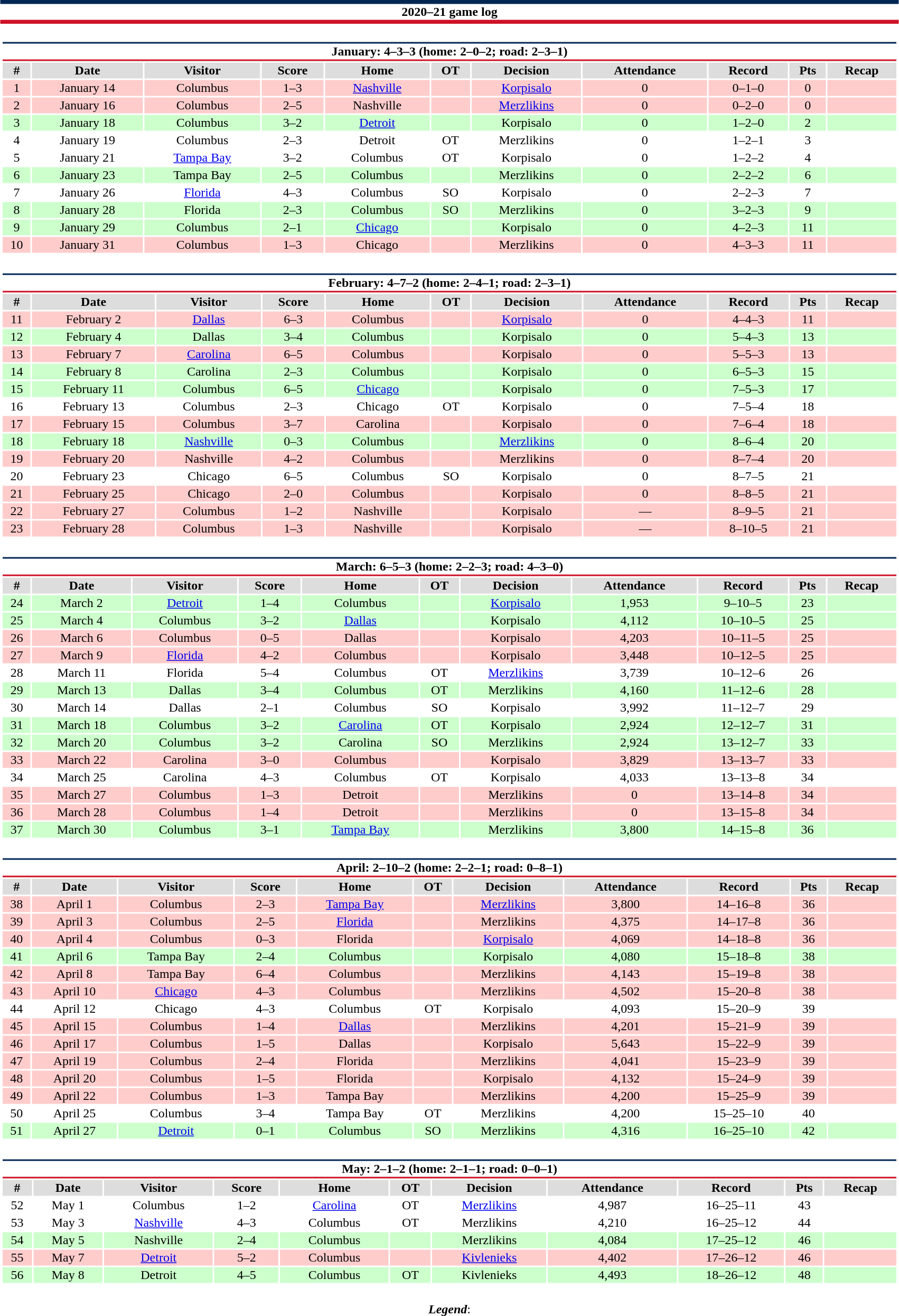<table class="toccolours" style="width:90%; clear:both; margin:1.5em auto; text-align:center;">
<tr>
<th colspan="11" style="background:#FFFFFF; border-top:#002654 5px solid; border-bottom:#CE1126 5px solid;">2020–21 game log</th>
</tr>
<tr>
<td colspan="11"><br><table class="toccolours collapsible collapsed" style="width:100%;">
<tr>
<th colspan="11" style="background:#FFFFFF; border-top:#002654 2px solid; border-bottom:#CE1126 2px solid;">January: 4–3–3 (home: 2–0–2; road: 2–3–1)</th>
</tr>
<tr style="background:#ddd;">
<th>#</th>
<th>Date</th>
<th>Visitor</th>
<th>Score</th>
<th>Home</th>
<th>OT</th>
<th>Decision</th>
<th>Attendance</th>
<th>Record</th>
<th>Pts</th>
<th>Recap</th>
</tr>
<tr style="background:#fcc;">
<td>1</td>
<td>January 14</td>
<td>Columbus</td>
<td>1–3</td>
<td><a href='#'>Nashville</a></td>
<td></td>
<td><a href='#'>Korpisalo</a></td>
<td>0</td>
<td>0–1–0</td>
<td>0</td>
<td></td>
</tr>
<tr style="background:#fcc;">
<td>2</td>
<td>January 16</td>
<td>Columbus</td>
<td>2–5</td>
<td>Nashville</td>
<td></td>
<td><a href='#'>Merzlikins</a></td>
<td>0</td>
<td>0–2–0</td>
<td>0</td>
<td></td>
</tr>
<tr style="background:#cfc;">
<td>3</td>
<td>January 18</td>
<td>Columbus</td>
<td>3–2</td>
<td><a href='#'>Detroit</a></td>
<td></td>
<td>Korpisalo</td>
<td>0</td>
<td>1–2–0</td>
<td>2</td>
<td></td>
</tr>
<tr style="background:#fff;">
<td>4</td>
<td>January 19</td>
<td>Columbus</td>
<td>2–3</td>
<td>Detroit</td>
<td>OT</td>
<td>Merzlikins</td>
<td>0</td>
<td>1–2–1</td>
<td>3</td>
<td></td>
</tr>
<tr style="background:#fff;">
<td>5</td>
<td>January 21</td>
<td><a href='#'>Tampa Bay</a></td>
<td>3–2</td>
<td>Columbus</td>
<td>OT</td>
<td>Korpisalo</td>
<td>0</td>
<td>1–2–2</td>
<td>4</td>
<td></td>
</tr>
<tr style="background:#cfc;">
<td>6</td>
<td>January 23</td>
<td>Tampa Bay</td>
<td>2–5</td>
<td>Columbus</td>
<td></td>
<td>Merzlikins</td>
<td>0</td>
<td>2–2–2</td>
<td>6</td>
<td></td>
</tr>
<tr style="background:#fff;">
<td>7</td>
<td>January 26</td>
<td><a href='#'>Florida</a></td>
<td>4–3</td>
<td>Columbus</td>
<td>SO</td>
<td>Korpisalo</td>
<td>0</td>
<td>2–2–3</td>
<td>7</td>
<td></td>
</tr>
<tr style="background:#cfc;">
<td>8</td>
<td>January 28</td>
<td>Florida</td>
<td>2–3</td>
<td>Columbus</td>
<td>SO</td>
<td>Merzlikins</td>
<td>0</td>
<td>3–2–3</td>
<td>9</td>
<td></td>
</tr>
<tr style="background:#cfc;">
<td>9</td>
<td>January 29</td>
<td>Columbus</td>
<td>2–1</td>
<td><a href='#'>Chicago</a></td>
<td></td>
<td>Korpisalo</td>
<td>0</td>
<td>4–2–3</td>
<td>11</td>
<td></td>
</tr>
<tr style="background:#fcc;">
<td>10</td>
<td>January 31</td>
<td>Columbus</td>
<td>1–3</td>
<td>Chicago</td>
<td></td>
<td>Merzlikins</td>
<td>0</td>
<td>4–3–3</td>
<td>11</td>
<td></td>
</tr>
</table>
</td>
</tr>
<tr>
<td colspan="11"><br><table class="toccolours collapsible collapsed" style="width:100%;">
<tr>
<th colspan="11" style="background:#FFFFFF; border-top:#002654 2px solid; border-bottom:#CE1126 2px solid;">February: 4–7–2 (home: 2–4–1; road: 2–3–1)</th>
</tr>
<tr style="background:#ddd;">
<th>#</th>
<th>Date</th>
<th>Visitor</th>
<th>Score</th>
<th>Home</th>
<th>OT</th>
<th>Decision</th>
<th>Attendance</th>
<th>Record</th>
<th>Pts</th>
<th>Recap</th>
</tr>
<tr style="background:#fcc;">
<td>11</td>
<td>February 2</td>
<td><a href='#'>Dallas</a></td>
<td>6–3</td>
<td>Columbus</td>
<td></td>
<td><a href='#'>Korpisalo</a></td>
<td>0</td>
<td>4–4–3</td>
<td>11</td>
<td></td>
</tr>
<tr style="background:#cfc;">
<td>12</td>
<td>February 4</td>
<td>Dallas</td>
<td>3–4</td>
<td>Columbus</td>
<td></td>
<td>Korpisalo</td>
<td>0</td>
<td>5–4–3</td>
<td>13</td>
<td></td>
</tr>
<tr style="background:#fcc;">
<td>13</td>
<td>February 7</td>
<td><a href='#'>Carolina</a></td>
<td>6–5</td>
<td>Columbus</td>
<td></td>
<td>Korpisalo</td>
<td>0</td>
<td>5–5–3</td>
<td>13</td>
<td></td>
</tr>
<tr style="background:#cfc;">
<td>14</td>
<td>February 8</td>
<td>Carolina</td>
<td>2–3</td>
<td>Columbus</td>
<td></td>
<td>Korpisalo</td>
<td>0</td>
<td>6–5–3</td>
<td>15</td>
<td></td>
</tr>
<tr style="background:#cfc;">
<td>15</td>
<td>February 11</td>
<td>Columbus</td>
<td>6–5</td>
<td><a href='#'>Chicago</a></td>
<td></td>
<td>Korpisalo</td>
<td>0</td>
<td>7–5–3</td>
<td>17</td>
<td></td>
</tr>
<tr style="background:#fff;">
<td>16</td>
<td>February 13</td>
<td>Columbus</td>
<td>2–3</td>
<td>Chicago</td>
<td>OT</td>
<td>Korpisalo</td>
<td>0</td>
<td>7–5–4</td>
<td>18</td>
<td></td>
</tr>
<tr style="background:#fcc;">
<td>17</td>
<td>February 15</td>
<td>Columbus</td>
<td>3–7</td>
<td>Carolina</td>
<td></td>
<td>Korpisalo</td>
<td>0</td>
<td>7–6–4</td>
<td>18</td>
<td></td>
</tr>
<tr style="background:#cfc;">
<td>18</td>
<td>February 18</td>
<td><a href='#'>Nashville</a></td>
<td>0–3</td>
<td>Columbus</td>
<td></td>
<td><a href='#'>Merzlikins</a></td>
<td>0</td>
<td>8–6–4</td>
<td>20</td>
<td></td>
</tr>
<tr style="background:#fcc;">
<td>19</td>
<td>February 20</td>
<td>Nashville</td>
<td>4–2</td>
<td>Columbus</td>
<td></td>
<td>Merzlikins</td>
<td>0</td>
<td>8–7–4</td>
<td>20</td>
<td></td>
</tr>
<tr style="background:#fff;">
<td>20</td>
<td>February 23</td>
<td>Chicago</td>
<td>6–5</td>
<td>Columbus</td>
<td>SO</td>
<td>Korpisalo</td>
<td>0</td>
<td>8–7–5</td>
<td>21</td>
<td></td>
</tr>
<tr style="background:#fcc;">
<td>21</td>
<td>February 25</td>
<td>Chicago</td>
<td>2–0</td>
<td>Columbus</td>
<td></td>
<td>Korpisalo</td>
<td>0</td>
<td>8–8–5</td>
<td>21</td>
<td></td>
</tr>
<tr style="background:#fcc;">
<td>22</td>
<td>February 27</td>
<td>Columbus</td>
<td>1–2</td>
<td>Nashville</td>
<td></td>
<td>Korpisalo</td>
<td>—</td>
<td>8–9–5</td>
<td>21</td>
<td></td>
</tr>
<tr style="background:#fcc;">
<td>23</td>
<td>February 28</td>
<td>Columbus</td>
<td>1–3</td>
<td>Nashville</td>
<td></td>
<td>Korpisalo</td>
<td>—</td>
<td>8–10–5</td>
<td>21</td>
<td></td>
</tr>
</table>
</td>
</tr>
<tr>
<td colspan="11"><br><table class="toccolours collapsible collapsed" style="width:100%;">
<tr>
<th colspan="11" style="background:#FFFFFF; border-top:#002654 2px solid; border-bottom:#CE1126 2px solid;">March: 6–5–3 (home: 2–2–3; road: 4–3–0)</th>
</tr>
<tr style="background:#ddd;">
<th>#</th>
<th>Date</th>
<th>Visitor</th>
<th>Score</th>
<th>Home</th>
<th>OT</th>
<th>Decision</th>
<th>Attendance</th>
<th>Record</th>
<th>Pts</th>
<th>Recap</th>
</tr>
<tr style="background:#cfc;">
<td>24</td>
<td>March 2</td>
<td><a href='#'>Detroit</a></td>
<td>1–4</td>
<td>Columbus</td>
<td></td>
<td><a href='#'>Korpisalo</a></td>
<td>1,953</td>
<td>9–10–5</td>
<td>23</td>
<td></td>
</tr>
<tr style="background:#cfc;">
<td>25</td>
<td>March 4</td>
<td>Columbus</td>
<td>3–2</td>
<td><a href='#'>Dallas</a></td>
<td></td>
<td>Korpisalo</td>
<td>4,112</td>
<td>10–10–5</td>
<td>25</td>
<td></td>
</tr>
<tr style="background:#fcc;">
<td>26</td>
<td>March 6</td>
<td>Columbus</td>
<td>0–5</td>
<td>Dallas</td>
<td></td>
<td>Korpisalo</td>
<td>4,203</td>
<td>10–11–5</td>
<td>25</td>
<td></td>
</tr>
<tr style="background:#fcc;">
<td>27</td>
<td>March 9</td>
<td><a href='#'>Florida</a></td>
<td>4–2</td>
<td>Columbus</td>
<td></td>
<td>Korpisalo</td>
<td>3,448</td>
<td>10–12–5</td>
<td>25</td>
<td></td>
</tr>
<tr style="background:#fff;">
<td>28</td>
<td>March 11</td>
<td>Florida</td>
<td>5–4</td>
<td>Columbus</td>
<td>OT</td>
<td><a href='#'>Merzlikins</a></td>
<td>3,739</td>
<td>10–12–6</td>
<td>26</td>
<td></td>
</tr>
<tr style="background:#cfc;">
<td>29</td>
<td>March 13</td>
<td>Dallas</td>
<td>3–4</td>
<td>Columbus</td>
<td>OT</td>
<td>Merzlikins</td>
<td>4,160</td>
<td>11–12–6</td>
<td>28</td>
<td></td>
</tr>
<tr style="background:#fff;">
<td>30</td>
<td>March 14</td>
<td>Dallas</td>
<td>2–1</td>
<td>Columbus</td>
<td>SO</td>
<td>Korpisalo</td>
<td>3,992</td>
<td>11–12–7</td>
<td>29</td>
<td></td>
</tr>
<tr style="background:#cfc;">
<td>31</td>
<td>March 18</td>
<td>Columbus</td>
<td>3–2</td>
<td><a href='#'>Carolina</a></td>
<td>OT</td>
<td>Korpisalo</td>
<td>2,924</td>
<td>12–12–7</td>
<td>31</td>
<td></td>
</tr>
<tr style="background:#cfc;">
<td>32</td>
<td>March 20</td>
<td>Columbus</td>
<td>3–2</td>
<td>Carolina</td>
<td>SO</td>
<td>Merzlikins</td>
<td>2,924</td>
<td>13–12–7</td>
<td>33</td>
<td></td>
</tr>
<tr style="background:#fcc;">
<td>33</td>
<td>March 22</td>
<td>Carolina</td>
<td>3–0</td>
<td>Columbus</td>
<td></td>
<td>Korpisalo</td>
<td>3,829</td>
<td>13–13–7</td>
<td>33</td>
<td></td>
</tr>
<tr style="background:#fff;">
<td>34</td>
<td>March 25</td>
<td>Carolina</td>
<td>4–3</td>
<td>Columbus</td>
<td>OT</td>
<td>Korpisalo</td>
<td>4,033</td>
<td>13–13–8</td>
<td>34</td>
<td></td>
</tr>
<tr style="background:#fcc;">
<td>35</td>
<td>March 27</td>
<td>Columbus</td>
<td>1–3</td>
<td>Detroit</td>
<td></td>
<td>Merzlikins</td>
<td>0</td>
<td>13–14–8</td>
<td>34</td>
<td></td>
</tr>
<tr style="background:#fcc;">
<td>36</td>
<td>March 28</td>
<td>Columbus</td>
<td>1–4</td>
<td>Detroit</td>
<td></td>
<td>Merzlikins</td>
<td>0</td>
<td>13–15–8</td>
<td>34</td>
<td></td>
</tr>
<tr style="background:#cfc;">
<td>37</td>
<td>March 30</td>
<td>Columbus</td>
<td>3–1</td>
<td><a href='#'>Tampa Bay</a></td>
<td></td>
<td>Merzlikins</td>
<td>3,800</td>
<td>14–15–8</td>
<td>36</td>
<td></td>
</tr>
</table>
</td>
</tr>
<tr>
<td colspan="11"><br><table class="toccolours collapsible collapsed" style="width:100%;">
<tr>
<th colspan="11" style="background:#FFFFFF; border-top:#002654 2px solid; border-bottom:#CE1126 2px solid;">April: 2–10–2 (home: 2–2–1; road: 0–8–1)</th>
</tr>
<tr style="background:#ddd;">
<th>#</th>
<th>Date</th>
<th>Visitor</th>
<th>Score</th>
<th>Home</th>
<th>OT</th>
<th>Decision</th>
<th>Attendance</th>
<th>Record</th>
<th>Pts</th>
<th>Recap</th>
</tr>
<tr style="background:#fcc;">
<td>38</td>
<td>April 1</td>
<td>Columbus</td>
<td>2–3</td>
<td><a href='#'>Tampa Bay</a></td>
<td></td>
<td><a href='#'>Merzlikins</a></td>
<td>3,800</td>
<td>14–16–8</td>
<td>36</td>
<td></td>
</tr>
<tr style="background:#fcc;">
<td>39</td>
<td>April 3</td>
<td>Columbus</td>
<td>2–5</td>
<td><a href='#'>Florida</a></td>
<td></td>
<td>Merzlikins</td>
<td>4,375</td>
<td>14–17–8</td>
<td>36</td>
<td></td>
</tr>
<tr style="background:#fcc;">
<td>40</td>
<td>April 4</td>
<td>Columbus</td>
<td>0–3</td>
<td>Florida</td>
<td></td>
<td><a href='#'>Korpisalo</a></td>
<td>4,069</td>
<td>14–18–8</td>
<td>36</td>
<td></td>
</tr>
<tr style="background:#cfc;">
<td>41</td>
<td>April 6</td>
<td>Tampa Bay</td>
<td>2–4</td>
<td>Columbus</td>
<td></td>
<td>Korpisalo</td>
<td>4,080</td>
<td>15–18–8</td>
<td>38</td>
<td></td>
</tr>
<tr style="background:#fcc;">
<td>42</td>
<td>April 8</td>
<td>Tampa Bay</td>
<td>6–4</td>
<td>Columbus</td>
<td></td>
<td>Merzlikins</td>
<td>4,143</td>
<td>15–19–8</td>
<td>38</td>
<td></td>
</tr>
<tr style="background:#fcc;">
<td>43</td>
<td>April 10</td>
<td><a href='#'>Chicago</a></td>
<td>4–3</td>
<td>Columbus</td>
<td></td>
<td>Merzlikins</td>
<td>4,502</td>
<td>15–20–8</td>
<td>38</td>
<td></td>
</tr>
<tr style="background:#fff;">
<td>44</td>
<td>April 12</td>
<td>Chicago</td>
<td>4–3</td>
<td>Columbus</td>
<td>OT</td>
<td>Korpisalo</td>
<td>4,093</td>
<td>15–20–9</td>
<td>39</td>
<td></td>
</tr>
<tr style="background:#fcc;">
<td>45</td>
<td>April 15</td>
<td>Columbus</td>
<td>1–4</td>
<td><a href='#'>Dallas</a></td>
<td></td>
<td>Merzlikins</td>
<td>4,201</td>
<td>15–21–9</td>
<td>39</td>
<td></td>
</tr>
<tr style="background:#fcc;">
<td>46</td>
<td>April 17</td>
<td>Columbus</td>
<td>1–5</td>
<td>Dallas</td>
<td></td>
<td>Korpisalo</td>
<td>5,643</td>
<td>15–22–9</td>
<td>39</td>
<td></td>
</tr>
<tr style="background:#fcc;">
<td>47</td>
<td>April 19</td>
<td>Columbus</td>
<td>2–4</td>
<td>Florida</td>
<td></td>
<td>Merzlikins</td>
<td>4,041</td>
<td>15–23–9</td>
<td>39</td>
<td></td>
</tr>
<tr style="background:#fcc;">
<td>48</td>
<td>April 20</td>
<td>Columbus</td>
<td>1–5</td>
<td>Florida</td>
<td></td>
<td>Korpisalo</td>
<td>4,132</td>
<td>15–24–9</td>
<td>39</td>
<td></td>
</tr>
<tr style="background:#fcc;">
<td>49</td>
<td>April 22</td>
<td>Columbus</td>
<td>1–3</td>
<td>Tampa Bay</td>
<td></td>
<td>Merzlikins</td>
<td>4,200</td>
<td>15–25–9</td>
<td>39</td>
<td></td>
</tr>
<tr style="background:#fff;">
<td>50</td>
<td>April 25</td>
<td>Columbus</td>
<td>3–4</td>
<td>Tampa Bay</td>
<td>OT</td>
<td>Merzlikins</td>
<td>4,200</td>
<td>15–25–10</td>
<td>40</td>
<td></td>
</tr>
<tr style="background:#cfc;">
<td>51</td>
<td>April 27</td>
<td><a href='#'>Detroit</a></td>
<td>0–1</td>
<td>Columbus</td>
<td>SO</td>
<td>Merzlikins</td>
<td>4,316</td>
<td>16–25–10</td>
<td>42</td>
<td></td>
</tr>
</table>
</td>
</tr>
<tr>
<td colspan="11"><br><table class="toccolours collapsible collapsed" style="width:100%;">
<tr>
<th colspan="11" style="background:#FFFFFF; border-top:#002654 2px solid; border-bottom:#CE1126 2px solid;">May: 2–1–2 (home: 2–1–1; road: 0–0–1)</th>
</tr>
<tr style="background:#ddd;">
<th>#</th>
<th>Date</th>
<th>Visitor</th>
<th>Score</th>
<th>Home</th>
<th>OT</th>
<th>Decision</th>
<th>Attendance</th>
<th>Record</th>
<th>Pts</th>
<th>Recap</th>
</tr>
<tr style="background:#fff;">
<td>52</td>
<td>May 1</td>
<td>Columbus</td>
<td>1–2</td>
<td><a href='#'>Carolina</a></td>
<td>OT</td>
<td><a href='#'>Merzlikins</a></td>
<td>4,987</td>
<td>16–25–11</td>
<td>43</td>
<td></td>
</tr>
<tr style="background:#fff;">
<td>53</td>
<td>May 3</td>
<td><a href='#'>Nashville</a></td>
<td>4–3</td>
<td>Columbus</td>
<td>OT</td>
<td>Merzlikins</td>
<td>4,210</td>
<td>16–25–12</td>
<td>44</td>
<td></td>
</tr>
<tr style="background:#cfc;">
<td>54</td>
<td>May 5</td>
<td>Nashville</td>
<td>2–4</td>
<td>Columbus</td>
<td></td>
<td>Merzlikins</td>
<td>4,084</td>
<td>17–25–12</td>
<td>46</td>
<td></td>
</tr>
<tr style="background:#fcc;">
<td>55</td>
<td>May 7</td>
<td><a href='#'>Detroit</a></td>
<td>5–2</td>
<td>Columbus</td>
<td></td>
<td><a href='#'>Kivlenieks</a></td>
<td>4,402</td>
<td>17–26–12</td>
<td>46</td>
<td></td>
</tr>
<tr style="background:#cfc;">
<td>56</td>
<td>May 8</td>
<td>Detroit</td>
<td>4–5</td>
<td>Columbus</td>
<td>OT</td>
<td>Kivlenieks</td>
<td>4,493</td>
<td>18–26–12</td>
<td>48</td>
<td></td>
</tr>
</table>
</td>
</tr>
<tr>
<td colspan="11" style="text-align:center;"><br><strong><em>Legend</em></strong>:


</td>
</tr>
</table>
